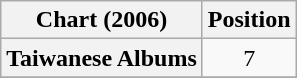<table class="wikitable plainrowheaders">
<tr>
<th>Chart (2006)</th>
<th>Position</th>
</tr>
<tr>
<th scope="row">Taiwanese Albums</th>
<td style="text-align:center;">7</td>
</tr>
<tr>
</tr>
</table>
